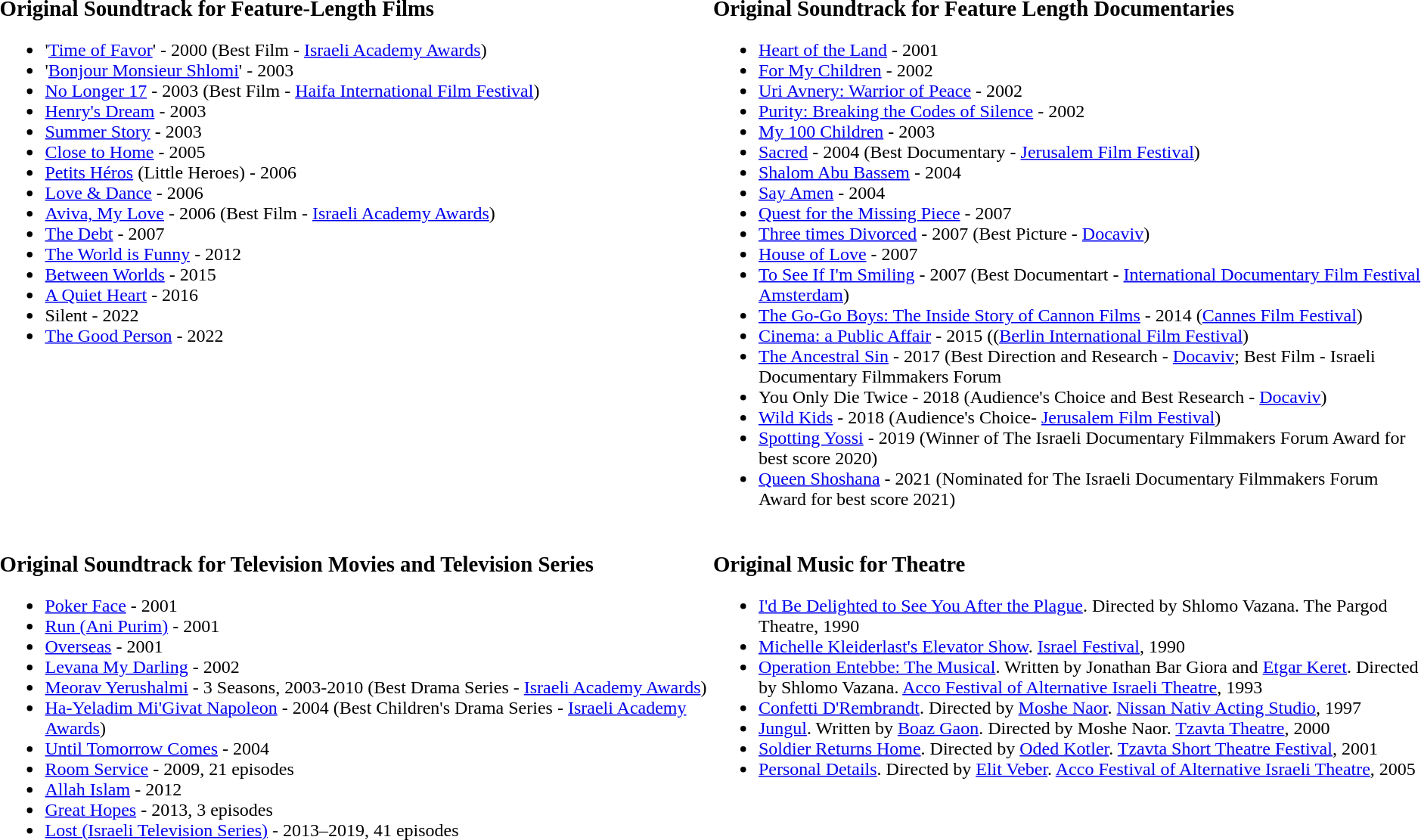<table width=100%|>
<tr valign="top">
<td style="width:50%;"><br><strong><big>Original Soundtrack for Feature-Length Films</big></strong><ul><li>'<a href='#'>Time of Favor</a>' - 2000 (Best Film  - <a href='#'>Israeli Academy Awards</a>)</li><li>'<a href='#'>Bonjour Monsieur Shlomi</a>' - 2003</li><li><a href='#'>No Longer 17</a> - 2003 (Best Film - <a href='#'>Haifa International Film Festival</a>)</li><li><a href='#'>Henry's Dream</a> - 2003</li><li><a href='#'>Summer Story</a> - 2003</li><li><a href='#'>Close to Home</a> - 2005</li><li><a href='#'>Petits Héros</a> (Little Heroes) - 2006</li><li><a href='#'>Love & Dance</a> - 2006</li><li><a href='#'>Aviva, My Love</a> - 2006 (Best Film  - <a href='#'>Israeli Academy Awards</a>)</li><li><a href='#'>The Debt</a> - 2007</li><li><a href='#'>The World is Funny</a> - 2012</li><li><a href='#'>Between Worlds</a> - 2015</li><li><a href='#'>A Quiet Heart</a> - 2016</li><li>Silent - 2022</li><li><a href='#'>The Good Person</a> - 2022</li></ul></td>
<td style="width:50%;"><br><strong><big>Original Soundtrack for Feature Length Documentaries</big></strong><ul><li><a href='#'>Heart of the Land</a> - 2001</li><li><a href='#'>For My Children</a> - 2002</li><li><a href='#'>Uri Avnery: Warrior of Peace</a> - 2002</li><li><a href='#'>Purity: Breaking the Codes of Silence</a> - 2002</li><li><a href='#'>My 100 Children</a> - 2003</li><li><a href='#'>Sacred</a> - 2004 (Best Documentary - <a href='#'>Jerusalem Film Festival</a>)</li><li><a href='#'>Shalom Abu Bassem</a> - 2004</li><li><a href='#'>Say Amen</a> - 2004</li><li><a href='#'>Quest for the Missing Piece</a> - 2007</li><li><a href='#'>Three times Divorced</a> - 2007 (Best Picture - <a href='#'>Docaviv</a>)</li><li><a href='#'>House of Love</a> - 2007</li><li><a href='#'>To See If I'm Smiling</a> - 2007 (Best Documentart - <a href='#'>International Documentary Film Festival Amsterdam</a>)</li><li><a href='#'>The Go-Go Boys: The Inside Story of Cannon Films</a> - 2014 (<a href='#'>Cannes Film Festival</a>)</li><li><a href='#'>Cinema: a Public Affair</a> - 2015 ((<a href='#'>Berlin International Film Festival</a>)</li><li><a href='#'>The Ancestral Sin</a> - 2017 (Best Direction and Research - <a href='#'>Docaviv</a>; Best Film - Israeli Documentary Filmmakers Forum</li><li>You Only Die Twice - 2018 (Audience's Choice and Best Research - <a href='#'>Docaviv</a>)</li><li><a href='#'>Wild Kids</a> - 2018 (Audience's Choice- <a href='#'>Jerusalem Film Festival</a>)</li><li><a href='#'>Spotting Yossi</a> - 2019 (Winner of The Israeli Documentary Filmmakers Forum Award for best score 2020)</li><li><a href='#'>Queen Shoshana</a> - 2021 (Nominated for The Israeli Documentary Filmmakers Forum Award for best score 2021)</li></ul></td>
<td></td>
</tr>
<tr valign="top">
<td style="width:50%;"><br><strong><big>Original Soundtrack for Television Movies and Television Series</big></strong><ul><li><a href='#'>Poker Face</a> - 2001</li><li><a href='#'>Run (Ani Purim)</a> - 2001</li><li><a href='#'>Overseas</a> - 2001</li><li><a href='#'>Levana My Darling</a> - 2002</li><li><a href='#'>Meorav Yerushalmi</a> - 3 Seasons, 2003-2010 (Best Drama Series - <a href='#'>Israeli Academy Awards</a>)</li><li><a href='#'>Ha-Yeladim Mi'Givat Napoleon</a> - 2004 (Best Children's Drama Series - <a href='#'>Israeli Academy Awards</a>)</li><li><a href='#'>Until Tomorrow Comes</a> - 2004</li><li><a href='#'>Room Service</a> - 2009, 21 episodes</li><li><a href='#'>Allah Islam</a> - 2012</li><li><a href='#'>Great Hopes</a> - 2013, 3 episodes</li><li><a href='#'>Lost (Israeli Television Series)</a> - 2013–2019, 41 episodes</li></ul></td>
<td style="width:50%;"><br><strong><big>Original Music for Theatre</big></strong><ul><li><a href='#'>I'd Be Delighted to See You After the Plague</a>. Directed by Shlomo Vazana. The Pargod Theatre, 1990</li><li><a href='#'>Michelle Kleiderlast's Elevator Show</a>. <a href='#'>Israel Festival</a>, 1990</li><li><a href='#'>Operation Entebbe: The Musical</a>. Written by Jonathan Bar Giora and <a href='#'>Etgar Keret</a>. Directed by Shlomo Vazana. <a href='#'>Acco Festival of Alternative Israeli Theatre</a>, 1993</li><li><a href='#'>Confetti D'Rembrandt</a>. Directed by <a href='#'>Moshe Naor</a>. <a href='#'>Nissan Nativ Acting Studio</a>, 1997</li><li><a href='#'>Jungul</a>. Written by <a href='#'>Boaz Gaon</a>. Directed by Moshe Naor. <a href='#'>Tzavta Theatre</a>, 2000</li><li><a href='#'>Soldier Returns Home</a>. Directed by <a href='#'>Oded Kotler</a>. <a href='#'>Tzavta Short Theatre Festival</a>, 2001</li><li><a href='#'>Personal Details</a>. Directed by <a href='#'>Elit Veber</a>. <a href='#'>Acco Festival of Alternative Israeli Theatre</a>, 2005</li></ul></td>
<td></td>
</tr>
</table>
